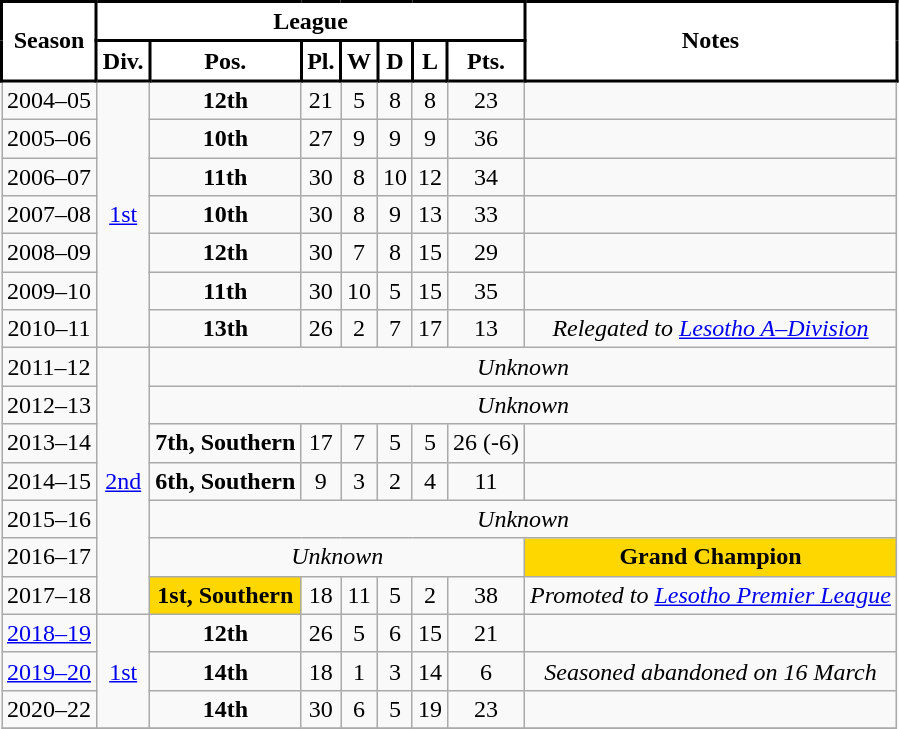<table class="wikitable" style="text-align:center;">
<tr style="background:#efefef;">
<th rowspan="2" ! style="background:#FFFFFF; color:#000000; border:2px solid #000000;" scope="col">Season</th>
<th colspan="7" ! style="background:#FFFFFF; color:#000000; border:2px solid #000000;" scope="col">League</th>
<th rowspan="2" ! style="background:#FFFFFF; color:#000000; border:2px solid #000000;" scope="col">Notes</th>
</tr>
<tr>
<th style="background:#FFFFFF; color:#000000; border:2px solid #000000;" scope="col">Div.</th>
<th style="background:#FFFFFF; color:#000000; border:2px solid #000000;" scope="col">Pos.</th>
<th style="background:#FFFFFF; color:#000000; border:2px solid #000000;" scope="col">Pl.</th>
<th style="background:#FFFFFF; color:#000000; border:2px solid #000000;" scope="col">W</th>
<th style="background:#FFFFFF; color:#000000; border:2px solid #000000;" scope="col">D</th>
<th style="background:#FFFFFF; color:#000000; border:2px solid #000000;" scope="col">L</th>
<th style="background:#FFFFFF; color:#000000; border:2px solid #000000;" scope="col">Pts.</th>
</tr>
<tr>
<td>2004–05</td>
<td rowspan=7><a href='#'>1st</a></td>
<td><strong>12th</strong></td>
<td>21</td>
<td>5</td>
<td>8</td>
<td>8</td>
<td>23</td>
<td></td>
</tr>
<tr>
<td>2005–06</td>
<td><strong>10th</strong></td>
<td>27</td>
<td>9</td>
<td>9</td>
<td>9</td>
<td>36</td>
<td></td>
</tr>
<tr>
<td>2006–07</td>
<td><strong>11th</strong></td>
<td>30</td>
<td>8</td>
<td>10</td>
<td>12</td>
<td>34</td>
<td></td>
</tr>
<tr>
<td>2007–08</td>
<td><strong>10th</strong></td>
<td>30</td>
<td>8</td>
<td>9</td>
<td>13</td>
<td>33</td>
<td></td>
</tr>
<tr>
<td>2008–09</td>
<td><strong>12th</strong></td>
<td>30</td>
<td>7</td>
<td>8</td>
<td>15</td>
<td>29</td>
<td></td>
</tr>
<tr>
<td>2009–10</td>
<td><strong>11th</strong></td>
<td>30</td>
<td>10</td>
<td>5</td>
<td>15</td>
<td>35</td>
<td></td>
</tr>
<tr>
<td>2010–11</td>
<td><strong>13th</strong></td>
<td>26</td>
<td>2</td>
<td>7</td>
<td>17</td>
<td>13</td>
<td><em>Relegated to <a href='#'>Lesotho A–Division</a></em></td>
</tr>
<tr>
<td>2011–12</td>
<td rowspan=7><a href='#'>2nd</a></td>
<td colspan=7><em>Unknown</em></td>
</tr>
<tr>
<td>2012–13</td>
<td colspan=7><em>Unknown</em></td>
</tr>
<tr>
<td>2013–14</td>
<td><strong>7th, Southern</strong></td>
<td>17</td>
<td>7</td>
<td>5</td>
<td>5</td>
<td>26 (-6)</td>
<td></td>
</tr>
<tr>
<td>2014–15</td>
<td><strong>6th, Southern</strong></td>
<td>9</td>
<td>3</td>
<td>2</td>
<td>4</td>
<td>11</td>
<td></td>
</tr>
<tr>
<td>2015–16</td>
<td colspan=7><em>Unknown</em></td>
</tr>
<tr>
<td>2016–17</td>
<td colspan=6><em>Unknown</em></td>
<td bgcolor="#FFD700"><strong>Grand Champion</strong></td>
</tr>
<tr>
<td>2017–18</td>
<td bgcolor="#FFD700"><strong>1st, Southern</strong></td>
<td>18</td>
<td>11</td>
<td>5</td>
<td>2</td>
<td>38</td>
<td><em>Promoted to <a href='#'>Lesotho Premier League</a></em></td>
</tr>
<tr>
<td><a href='#'>2018–19</a></td>
<td rowspan=3><a href='#'>1st</a></td>
<td><strong>12th</strong></td>
<td>26</td>
<td>5</td>
<td>6</td>
<td>15</td>
<td>21</td>
<td></td>
</tr>
<tr>
<td><a href='#'>2019–20</a></td>
<td><strong>14th</strong></td>
<td>18</td>
<td>1</td>
<td>3</td>
<td>14</td>
<td>6</td>
<td><em>Seasoned abandoned on 16 March</em></td>
</tr>
<tr>
<td>2020–22</td>
<td><strong>14th</strong></td>
<td>30</td>
<td>6</td>
<td>5</td>
<td>19</td>
<td>23</td>
<td></td>
</tr>
<tr>
</tr>
</table>
